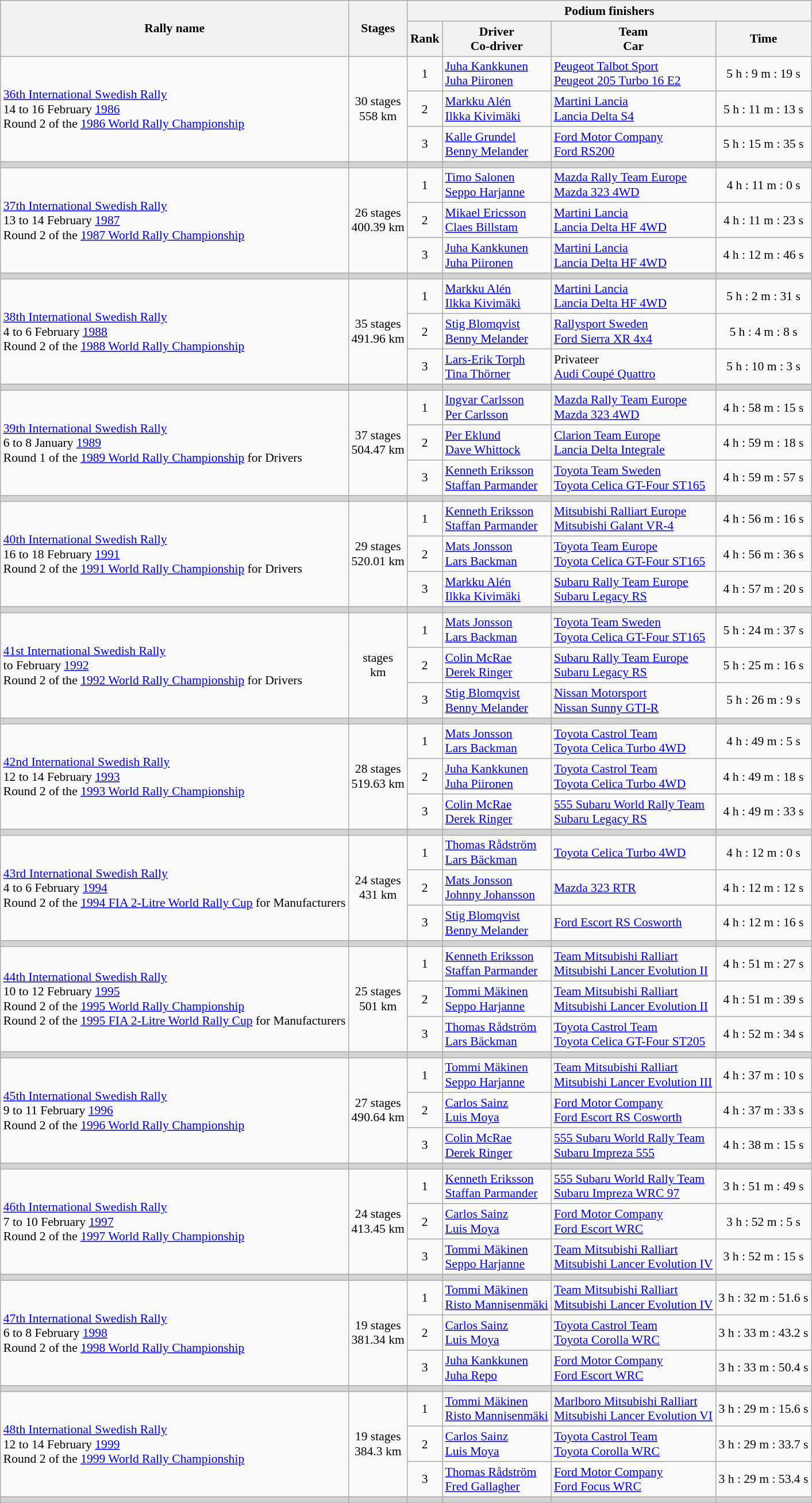<table class="wikitable" style="font-size:90%;">
<tr style="background:#efefef;">
<th rowspan=2>Rally name</th>
<th rowspan=2>Stages</th>
<th colspan=4>Podium finishers</th>
</tr>
<tr>
<th>Rank</th>
<th>Driver<br>Co-driver</th>
<th>Team<br>Car</th>
<th>Time</th>
</tr>
<tr>
<td rowspan=3><a href='#'>36th International Swedish Rally</a><br> 14 to 16 February <a href='#'>1986</a><br>Round 2 of the <a href='#'>1986 World Rally Championship</a></td>
<td rowspan=3 align=center>30 stages<br> 558 km</td>
<td align=center>1</td>
<td> <a href='#'>Juha Kankkunen</a><br> <a href='#'>Juha Piironen</a></td>
<td> <a href='#'>Peugeot Talbot Sport</a><br> <a href='#'>Peugeot 205 Turbo 16 E2</a></td>
<td align=center>5 h : 9 m : 19 s</td>
</tr>
<tr>
<td align=center>2</td>
<td> <a href='#'>Markku Alén</a><br> <a href='#'>Ilkka Kivimäki</a></td>
<td> <a href='#'>Martini Lancia</a><br> <a href='#'>Lancia Delta S4</a></td>
<td align=center>5 h : 11 m : 13 s</td>
</tr>
<tr>
<td align=center>3</td>
<td> <a href='#'>Kalle Grundel</a><br> <a href='#'>Benny Melander</a></td>
<td> <a href='#'>Ford Motor Company</a><br> <a href='#'>Ford RS200</a></td>
<td align=center>5 h : 15 m : 35 s</td>
</tr>
<tr style="background:lightgrey;">
<td></td>
<td></td>
<td></td>
<td></td>
<td></td>
<td></td>
</tr>
<tr>
<td rowspan=3><a href='#'>37th International Swedish Rally</a><br> 13 to 14 February <a href='#'>1987</a><br>Round 2 of the <a href='#'>1987 World Rally Championship</a></td>
<td rowspan=3 align=center>26 stages<br> 400.39 km</td>
<td align=center>1</td>
<td> <a href='#'>Timo Salonen</a><br> <a href='#'>Seppo Harjanne</a></td>
<td> <a href='#'>Mazda Rally Team Europe</a><br> <a href='#'>Mazda 323 4WD</a></td>
<td align=center>4 h : 11 m : 0 s</td>
</tr>
<tr>
<td align=center>2</td>
<td> <a href='#'>Mikael Ericsson</a><br> <a href='#'>Claes Billstam</a></td>
<td> <a href='#'>Martini Lancia</a><br> <a href='#'>Lancia Delta HF 4WD</a></td>
<td align=center>4 h : 11 m : 23 s</td>
</tr>
<tr>
<td align=center>3</td>
<td> <a href='#'>Juha Kankkunen</a><br> <a href='#'>Juha Piironen</a></td>
<td> <a href='#'>Martini Lancia</a><br> <a href='#'>Lancia Delta HF 4WD</a></td>
<td align=center>4 h : 12 m : 46 s</td>
</tr>
<tr style="background:lightgrey;">
<td></td>
<td></td>
<td></td>
<td></td>
<td></td>
<td></td>
</tr>
<tr>
<td rowspan=3><a href='#'>38th International Swedish Rally</a><br> 4 to 6 February <a href='#'>1988</a><br>Round 2 of the <a href='#'>1988 World Rally Championship</a></td>
<td rowspan=3 align=center>35 stages<br> 491.96 km</td>
<td align=center>1</td>
<td> <a href='#'>Markku Alén</a><br> <a href='#'>Ilkka Kivimäki</a></td>
<td> <a href='#'>Martini Lancia</a><br> <a href='#'>Lancia Delta HF 4WD</a></td>
<td align=center>5 h : 2 m : 31 s</td>
</tr>
<tr>
<td align=center>2</td>
<td> <a href='#'>Stig Blomqvist</a><br> <a href='#'>Benny Melander</a></td>
<td> <a href='#'>Rallysport Sweden</a><br> <a href='#'>Ford Sierra XR 4x4</a></td>
<td align=center>5 h : 4 m : 8 s</td>
</tr>
<tr>
<td align=center>3</td>
<td> <a href='#'>Lars-Erik Torph</a><br> <a href='#'>Tina Thörner</a></td>
<td> Privateer<br> <a href='#'>Audi Coupé Quattro</a></td>
<td align=center>5 h : 10 m : 3 s</td>
</tr>
<tr style="background:lightgrey;">
<td></td>
<td></td>
<td></td>
<td></td>
<td></td>
<td></td>
</tr>
<tr>
<td rowspan=3><a href='#'>39th International Swedish Rally</a><br> 6 to 8 January <a href='#'>1989</a><br>Round 1 of the <a href='#'>1989 World Rally Championship</a> for Drivers</td>
<td rowspan=3 align=center>37 stages<br> 504.47 km</td>
<td align=center>1</td>
<td> <a href='#'>Ingvar Carlsson</a><br> <a href='#'>Per Carlsson</a></td>
<td> <a href='#'>Mazda Rally Team Europe</a><br> <a href='#'>Mazda 323 4WD</a></td>
<td align=center>4 h : 58 m : 15 s</td>
</tr>
<tr>
<td align=center>2</td>
<td> <a href='#'>Per Eklund</a><br> <a href='#'>Dave Whittock</a></td>
<td> <a href='#'>Clarion Team Europe</a><br> <a href='#'>Lancia Delta Integrale</a></td>
<td align=center>4 h : 59 m : 18 s</td>
</tr>
<tr>
<td align=center>3</td>
<td> <a href='#'>Kenneth Eriksson</a><br> <a href='#'>Staffan Parmander</a></td>
<td> <a href='#'>Toyota Team Sweden</a><br> <a href='#'>Toyota Celica GT-Four ST165</a></td>
<td align=center>4 h : 59 m : 57 s</td>
</tr>
<tr style="background:lightgrey;">
<td></td>
<td></td>
<td></td>
<td></td>
<td></td>
<td></td>
</tr>
<tr>
<td rowspan=3><a href='#'>40th International Swedish Rally</a><br> 16 to 18 February <a href='#'>1991</a><br>Round 2 of the <a href='#'>1991 World Rally Championship</a> for Drivers</td>
<td rowspan=3 align=center>29 stages<br> 520.01 km</td>
<td align=center>1</td>
<td> <a href='#'>Kenneth Eriksson</a><br> <a href='#'>Staffan Parmander</a></td>
<td> <a href='#'>Mitsubishi Ralliart Europe</a><br> <a href='#'>Mitsubishi Galant VR-4</a></td>
<td align=center>4 h : 56 m : 16 s</td>
</tr>
<tr>
<td align=center>2</td>
<td> <a href='#'>Mats Jonsson</a><br> <a href='#'>Lars Backman</a></td>
<td> <a href='#'>Toyota Team Europe</a><br> <a href='#'>Toyota Celica GT-Four ST165</a></td>
<td align=center>4 h : 56 m : 36 s</td>
</tr>
<tr>
<td align=center>3</td>
<td> <a href='#'>Markku Alén</a><br> <a href='#'>Ilkka Kivimäki</a></td>
<td> <a href='#'>Subaru Rally Team Europe</a><br> <a href='#'>Subaru Legacy RS</a></td>
<td align=center>4 h : 57 m : 20 s</td>
</tr>
<tr style="background:lightgrey;">
<td></td>
<td></td>
<td></td>
<td></td>
<td></td>
<td></td>
</tr>
<tr>
<td rowspan=3><a href='#'>41st International Swedish Rally</a><br>  to February <a href='#'>1992</a><br>Round 2 of the <a href='#'>1992 World Rally Championship</a> for Drivers</td>
<td rowspan=3 align=center>stages<br>  km</td>
<td align=center>1</td>
<td> <a href='#'>Mats Jonsson</a><br> <a href='#'>Lars Backman</a></td>
<td> <a href='#'>Toyota Team Sweden</a><br> <a href='#'>Toyota Celica GT-Four ST165</a></td>
<td align=center>5 h : 24 m : 37 s</td>
</tr>
<tr>
<td align=center>2</td>
<td> <a href='#'>Colin McRae</a><br> <a href='#'>Derek Ringer</a></td>
<td> <a href='#'>Subaru Rally Team Europe</a><br> <a href='#'>Subaru Legacy RS</a></td>
<td align=center>5 h : 25 m : 16 s</td>
</tr>
<tr>
<td align=center>3</td>
<td> <a href='#'>Stig Blomqvist</a><br> <a href='#'>Benny Melander</a></td>
<td> <a href='#'>Nissan Motorsport</a><br> <a href='#'>Nissan Sunny GTI-R</a></td>
<td align=center>5 h : 26 m : 9 s</td>
</tr>
<tr style="background:lightgrey;">
<td></td>
<td></td>
<td></td>
<td></td>
<td></td>
<td></td>
</tr>
<tr>
<td rowspan=3><a href='#'>42nd International Swedish Rally</a><br> 12 to 14 February <a href='#'>1993</a><br>Round 2 of the <a href='#'>1993 World Rally Championship</a></td>
<td rowspan=3 align=center>28 stages<br> 519.63 km</td>
<td align=center>1</td>
<td> <a href='#'>Mats Jonsson</a><br> <a href='#'>Lars Backman</a></td>
<td> <a href='#'>Toyota Castrol Team</a><br> <a href='#'>Toyota Celica Turbo 4WD</a></td>
<td align=center>4 h : 49 m : 5 s</td>
</tr>
<tr>
<td align=center>2</td>
<td> <a href='#'>Juha Kankkunen</a><br> <a href='#'>Juha Piironen</a></td>
<td> <a href='#'>Toyota Castrol Team</a><br> <a href='#'>Toyota Celica Turbo 4WD</a></td>
<td align=center>4 h : 49 m : 18 s</td>
</tr>
<tr>
<td align=center>3</td>
<td> <a href='#'>Colin McRae</a><br> <a href='#'>Derek Ringer</a></td>
<td> <a href='#'>555 Subaru World Rally Team</a><br> <a href='#'>Subaru Legacy RS</a></td>
<td align=center>4 h : 49 m : 33 s</td>
</tr>
<tr style="background:lightgrey;">
<td></td>
<td></td>
<td></td>
<td></td>
<td></td>
<td></td>
</tr>
<tr>
<td rowspan=3><a href='#'>43rd International Swedish Rally</a><br> 4 to 6 February <a href='#'>1994</a><br>Round 2 of the <a href='#'>1994 FIA 2-Litre World Rally Cup</a> for Manufacturers</td>
<td rowspan=3 align=center>24 stages<br> 431 km</td>
<td align=center>1</td>
<td> <a href='#'>Thomas Rådström</a><br> <a href='#'>Lars Bäckman</a></td>
<td> <a href='#'>Toyota Celica Turbo 4WD</a></td>
<td align=center>4 h : 12 m : 0 s</td>
</tr>
<tr>
<td align=center>2</td>
<td> <a href='#'>Mats Jonsson</a><br> <a href='#'>Johnny Johansson</a></td>
<td> <a href='#'>Mazda 323 RTR</a></td>
<td align=center>4 h : 12 m : 12 s</td>
</tr>
<tr>
<td align=center>3</td>
<td> <a href='#'>Stig Blomqvist</a><br> <a href='#'>Benny Melander</a></td>
<td> <a href='#'>Ford Escort RS Cosworth</a></td>
<td align=center>4 h : 12 m : 16 s</td>
</tr>
<tr style="background:lightgrey;">
<td></td>
<td></td>
<td></td>
<td></td>
<td></td>
<td></td>
</tr>
<tr>
<td rowspan=3><a href='#'>44th International Swedish Rally</a><br> 10 to 12 February <a href='#'>1995</a><br>Round 2 of the <a href='#'>1995 World Rally Championship</a><br>Round 2 of the <a href='#'>1995 FIA 2-Litre World Rally Cup</a> for Manufacturers</td>
<td rowspan=3 align=center>25 stages<br> 501 km</td>
<td align=center>1</td>
<td> <a href='#'>Kenneth Eriksson</a><br> <a href='#'>Staffan Parmander</a></td>
<td> <a href='#'>Team Mitsubishi Ralliart</a><br> <a href='#'>Mitsubishi Lancer Evolution II</a></td>
<td align=center>4 h : 51 m : 27 s</td>
</tr>
<tr>
<td align=center>2</td>
<td> <a href='#'>Tommi Mäkinen</a><br> <a href='#'>Seppo Harjanne</a></td>
<td> <a href='#'>Team Mitsubishi Ralliart</a><br> <a href='#'>Mitsubishi Lancer Evolution II</a></td>
<td align=center>4 h : 51 m : 39 s</td>
</tr>
<tr>
<td align=center>3</td>
<td> <a href='#'>Thomas Rådström</a><br> <a href='#'>Lars Bäckman</a></td>
<td> <a href='#'>Toyota Castrol Team</a><br> <a href='#'>Toyota Celica GT-Four ST205</a></td>
<td align=center>4 h : 52 m : 34 s</td>
</tr>
<tr style="background:lightgrey;">
<td></td>
<td></td>
<td></td>
<td></td>
<td></td>
<td></td>
</tr>
<tr>
<td rowspan=3><a href='#'>45th International Swedish Rally</a><br> 9 to 11 February <a href='#'>1996</a><br>Round 2 of the <a href='#'>1996 World Rally Championship</a></td>
<td rowspan=3 align=center>27 stages<br> 490.64 km</td>
<td align=center>1</td>
<td> <a href='#'>Tommi Mäkinen</a><br> <a href='#'>Seppo Harjanne</a></td>
<td> <a href='#'>Team Mitsubishi Ralliart</a><br> <a href='#'>Mitsubishi Lancer Evolution III</a></td>
<td align=center>4 h : 37 m : 10 s</td>
</tr>
<tr>
<td align=center>2</td>
<td> <a href='#'>Carlos Sainz</a><br> <a href='#'>Luis Moya</a></td>
<td> <a href='#'>Ford Motor Company</a><br> <a href='#'>Ford Escort RS Cosworth</a></td>
<td align=center>4 h : 37 m : 33 s</td>
</tr>
<tr>
<td align=center>3</td>
<td> <a href='#'>Colin McRae</a><br> <a href='#'>Derek Ringer</a></td>
<td> <a href='#'>555 Subaru World Rally Team</a><br> <a href='#'>Subaru Impreza 555</a></td>
<td align=center>4 h : 38 m : 15 s</td>
</tr>
<tr style="background:lightgrey;">
<td></td>
<td></td>
<td></td>
<td></td>
<td></td>
<td></td>
</tr>
<tr>
<td rowspan=3><a href='#'>46th International Swedish Rally</a><br> 7 to 10 February <a href='#'>1997</a><br>Round 2 of the <a href='#'>1997 World Rally Championship</a></td>
<td rowspan=3 align=center>24 stages<br> 413.45 km</td>
<td align=center>1</td>
<td> <a href='#'>Kenneth Eriksson</a><br> <a href='#'>Staffan Parmander</a></td>
<td> <a href='#'>555 Subaru World Rally Team</a><br> <a href='#'>Subaru Impreza WRC 97</a></td>
<td align=center>3 h : 51 m : 49 s</td>
</tr>
<tr>
<td align=center>2</td>
<td> <a href='#'>Carlos Sainz</a><br> <a href='#'>Luis Moya</a></td>
<td> <a href='#'>Ford Motor Company</a><br> <a href='#'>Ford Escort WRC</a></td>
<td align=center>3 h : 52 m : 5 s</td>
</tr>
<tr>
<td align=center>3</td>
<td> <a href='#'>Tommi Mäkinen</a><br> <a href='#'>Seppo Harjanne</a></td>
<td> <a href='#'>Team Mitsubishi Ralliart</a><br> <a href='#'>Mitsubishi Lancer Evolution IV</a></td>
<td align=center>3 h : 52 m : 15 s</td>
</tr>
<tr style="background:lightgrey;">
<td></td>
<td></td>
<td></td>
<td></td>
<td></td>
<td></td>
</tr>
<tr>
<td rowspan=3><a href='#'>47th International Swedish Rally</a><br> 6 to 8 February <a href='#'>1998</a><br>Round 2 of the <a href='#'>1998 World Rally Championship</a></td>
<td rowspan=3 align=center>19 stages<br> 381.34 km</td>
<td align=center>1</td>
<td> <a href='#'>Tommi Mäkinen</a><br> <a href='#'>Risto Mannisenmäki</a></td>
<td> <a href='#'>Team Mitsubishi Ralliart</a><br> <a href='#'>Mitsubishi Lancer Evolution IV</a></td>
<td align=center>3 h : 32 m : 51.6 s</td>
</tr>
<tr>
<td align=center>2</td>
<td> <a href='#'>Carlos Sainz</a><br> <a href='#'>Luis Moya</a></td>
<td> <a href='#'>Toyota Castrol Team</a><br> <a href='#'>Toyota Corolla WRC</a></td>
<td align=center>3 h : 33 m : 43.2 s</td>
</tr>
<tr>
<td align=center>3</td>
<td> <a href='#'>Juha Kankkunen</a><br> <a href='#'>Juha Repo</a></td>
<td> <a href='#'>Ford Motor Company</a><br> <a href='#'>Ford Escort WRC</a></td>
<td align=center>3 h : 33 m : 50.4 s</td>
</tr>
<tr style="background:lightgrey;">
<td></td>
<td></td>
<td></td>
<td></td>
<td></td>
<td></td>
</tr>
<tr>
<td rowspan=3><a href='#'>48th International Swedish Rally</a><br> 12 to 14 February <a href='#'>1999</a><br>Round 2 of the <a href='#'>1999 World Rally Championship</a></td>
<td rowspan=3 align=center>19 stages<br> 384.3 km</td>
<td align=center>1</td>
<td> <a href='#'>Tommi Mäkinen</a><br> <a href='#'>Risto Mannisenmäki</a></td>
<td> <a href='#'>Marlboro Mitsubishi Ralliart</a><br> <a href='#'>Mitsubishi Lancer Evolution VI</a></td>
<td align=center>3 h : 29 m : 15.6 s</td>
</tr>
<tr>
<td align=center>2</td>
<td> <a href='#'>Carlos Sainz</a><br> <a href='#'>Luis Moya</a></td>
<td> <a href='#'>Toyota Castrol Team</a><br> <a href='#'>Toyota Corolla WRC</a></td>
<td align=center>3 h : 29 m : 33.7 s</td>
</tr>
<tr>
<td align=center>3</td>
<td> <a href='#'>Thomas Rådström</a><br> <a href='#'>Fred Gallagher</a></td>
<td> <a href='#'>Ford Motor Company</a><br> <a href='#'>Ford Focus WRC</a></td>
<td align=center>3 h : 29 m : 53.4 s</td>
</tr>
<tr style="background:lightgrey;">
<td></td>
<td></td>
<td></td>
<td></td>
<td></td>
<td></td>
</tr>
</table>
